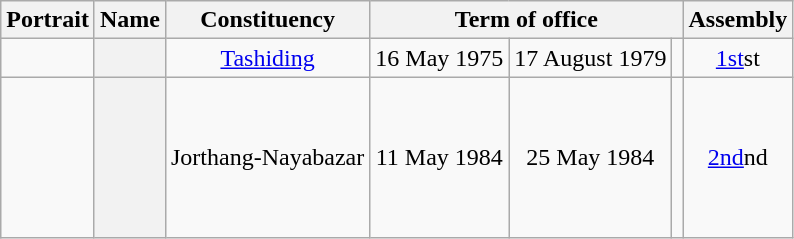<table class="wikitable sortable" style="text-align:center">
<tr>
<th class="unsortable" scope="col">Portrait</th>
<th scope="col" class="sortable">Name</th>
<th scope="col">Constituency</th>
<th colspan="3" scope="colgroup">Term of office</th>
<th scope="col">Assembly</th>
</tr>
<tr align=center>
<td></td>
<th scope="row"></th>
<td><a href='#'>Tashiding</a></td>
<td>16 May 1975</td>
<td>17 August 1979</td>
<td></td>
<td><a href='#'>1st</a>st</td>
</tr>
<tr align=center>
<td align="center" height="100px"></td>
<th scope="row"></th>
<td>Jorthang-Nayabazar</td>
<td>11 May 1984</td>
<td>25 May 1984</td>
<td></td>
<td><a href='#'>2nd</a>nd</td>
</tr>
</table>
